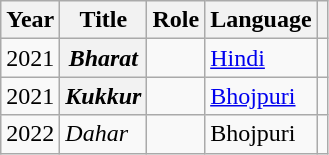<table class="wikitable plainrowheaders sortable" style="margin-right: 0;">
<tr>
<th scope="col">Year</th>
<th scope="col">Title</th>
<th scope="col">Role</th>
<th scope="col">Language</th>
<th class="unsortable" scope="col"></th>
</tr>
<tr>
<td>2021</td>
<th scope="row"><em>Bharat</em></th>
<td></td>
<td><a href='#'>Hindi</a></td>
<td style="text-align:center;"></td>
</tr>
<tr>
<td>2021</td>
<th scope="row"><em>Kukkur</em></th>
<td></td>
<td><a href='#'>Bhojpuri</a></td>
<td style="text-align:center;"></td>
</tr>
<tr>
<td>2022</td>
<td><em>Dahar</em></td>
<td></td>
<td>Bhojpuri</td>
</tr>
</table>
